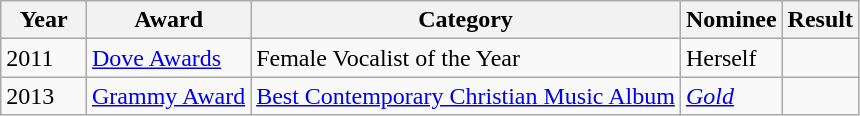<table class="wikitable">
<tr>
<th style="width:10%;">Year</th>
<th>Award</th>
<th>Category</th>
<th>Nominee</th>
<th>Result</th>
</tr>
<tr>
<td>2011</td>
<td><a href='#'>Dove Awards</a></td>
<td>Female Vocalist of the Year</td>
<td>Herself</td>
<td></td>
</tr>
<tr>
<td>2013</td>
<td><a href='#'>Grammy Award</a></td>
<td><a href='#'>Best Contemporary Christian Music Album</a></td>
<td><em><a href='#'>Gold</a></em></td>
<td></td>
</tr>
</table>
